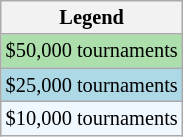<table class=wikitable style="font-size:85%">
<tr>
<th>Legend</th>
</tr>
<tr style="background:#addfad;">
<td>$50,000 tournaments</td>
</tr>
<tr style="background:lightblue;">
<td>$25,000 tournaments</td>
</tr>
<tr style="background:#f0f8ff;">
<td>$10,000 tournaments</td>
</tr>
</table>
